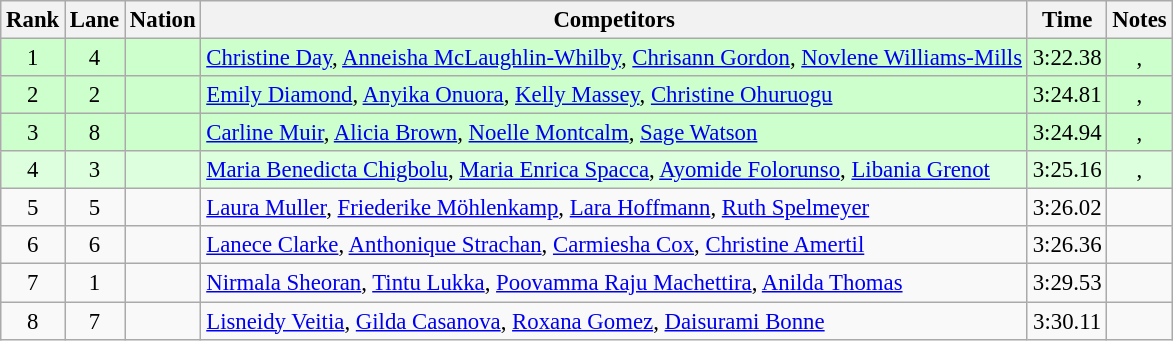<table class="wikitable sortable" style="text-align:center; font-size:95%;">
<tr>
<th>Rank</th>
<th>Lane</th>
<th>Nation</th>
<th class=unsortable>Competitors</th>
<th>Time</th>
<th class=unsortable>Notes</th>
</tr>
<tr style="background:#cfc;">
<td>1</td>
<td>4</td>
<td align=left></td>
<td align=left><a href='#'>Christine Day</a>, <a href='#'>Anneisha McLaughlin-Whilby</a>, <a href='#'>Chrisann Gordon</a>, <a href='#'>Novlene Williams-Mills</a></td>
<td>3:22.38</td>
<td>, </td>
</tr>
<tr style="background:#cfc;">
<td>2</td>
<td>2</td>
<td align=left></td>
<td align=left><a href='#'>Emily Diamond</a>, <a href='#'>Anyika Onuora</a>, <a href='#'>Kelly Massey</a>, <a href='#'>Christine Ohuruogu</a></td>
<td>3:24.81</td>
<td>, </td>
</tr>
<tr style="background:#cfc;">
<td>3</td>
<td>8</td>
<td align=left></td>
<td align=left><a href='#'>Carline Muir</a>, <a href='#'>Alicia Brown</a>, <a href='#'>Noelle Montcalm</a>, <a href='#'>Sage Watson</a></td>
<td>3:24.94</td>
<td>, </td>
</tr>
<tr style="background:#dfd;">
<td>4</td>
<td>3</td>
<td align=left></td>
<td align=left><a href='#'>Maria Benedicta Chigbolu</a>, <a href='#'>Maria Enrica Spacca</a>, <a href='#'>Ayomide Folorunso</a>, <a href='#'>Libania Grenot</a></td>
<td>3:25.16</td>
<td>, </td>
</tr>
<tr>
<td>5</td>
<td>5</td>
<td align=left></td>
<td align=left><a href='#'>Laura Muller</a>, <a href='#'>Friederike Möhlenkamp</a>, <a href='#'>Lara Hoffmann</a>, <a href='#'>Ruth Spelmeyer</a></td>
<td>3:26.02</td>
<td></td>
</tr>
<tr>
<td>6</td>
<td>6</td>
<td align=left></td>
<td align=left><a href='#'>Lanece Clarke</a>, <a href='#'>Anthonique Strachan</a>, <a href='#'>Carmiesha Cox</a>, <a href='#'>Christine Amertil</a></td>
<td>3:26.36</td>
<td></td>
</tr>
<tr>
<td>7</td>
<td>1</td>
<td align=left></td>
<td align=left><a href='#'>Nirmala Sheoran</a>, <a href='#'>Tintu Lukka</a>, <a href='#'>Poovamma Raju Machettira</a>, <a href='#'>Anilda Thomas</a></td>
<td>3:29.53</td>
<td></td>
</tr>
<tr>
<td>8</td>
<td>7</td>
<td align=left></td>
<td align=left><a href='#'>Lisneidy Veitia</a>, <a href='#'>Gilda Casanova</a>, <a href='#'>Roxana Gomez</a>, <a href='#'>Daisurami Bonne</a></td>
<td>3:30.11</td>
<td></td>
</tr>
</table>
